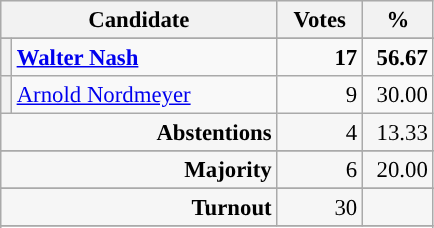<table class="wikitable" style="font-size: 95%;">
<tr style="background-color:#E9E9E9">
<th colspan="2" style="width: 170px">Candidate</th>
<th style="width: 50px">Votes</th>
<th style="width: 40px">%</th>
</tr>
<tr>
</tr>
<tr>
<th style="background-color: "></th>
<td style="width: 170px"><strong><a href='#'>Walter Nash</a></strong></td>
<td align="right"><strong>17</strong></td>
<td align="right"><strong>56.67</strong></td>
</tr>
<tr>
<th style="background-color: "></th>
<td style="width: 170px"><a href='#'>Arnold Nordmeyer</a></td>
<td align="right">9</td>
<td align="right">30.00</td>
</tr>
<tr style="background-color:#F6F6F6">
<td colspan="2" align="right"><strong>Abstentions</strong></td>
<td align="right">4</td>
<td align="right">13.33</td>
</tr>
<tr>
</tr>
<tr style="background-color:#F6F6F6">
<td colspan="2" align="right"><strong>Majority</strong></td>
<td align="right">6</td>
<td align="right">20.00</td>
</tr>
<tr>
</tr>
<tr style="background-color:#F6F6F6">
<td colspan="2" align="right"><strong>Turnout</strong></td>
<td align="right">30</td>
<td></td>
</tr>
<tr>
</tr>
<tr style="background-color:#F6F6F6">
</tr>
</table>
